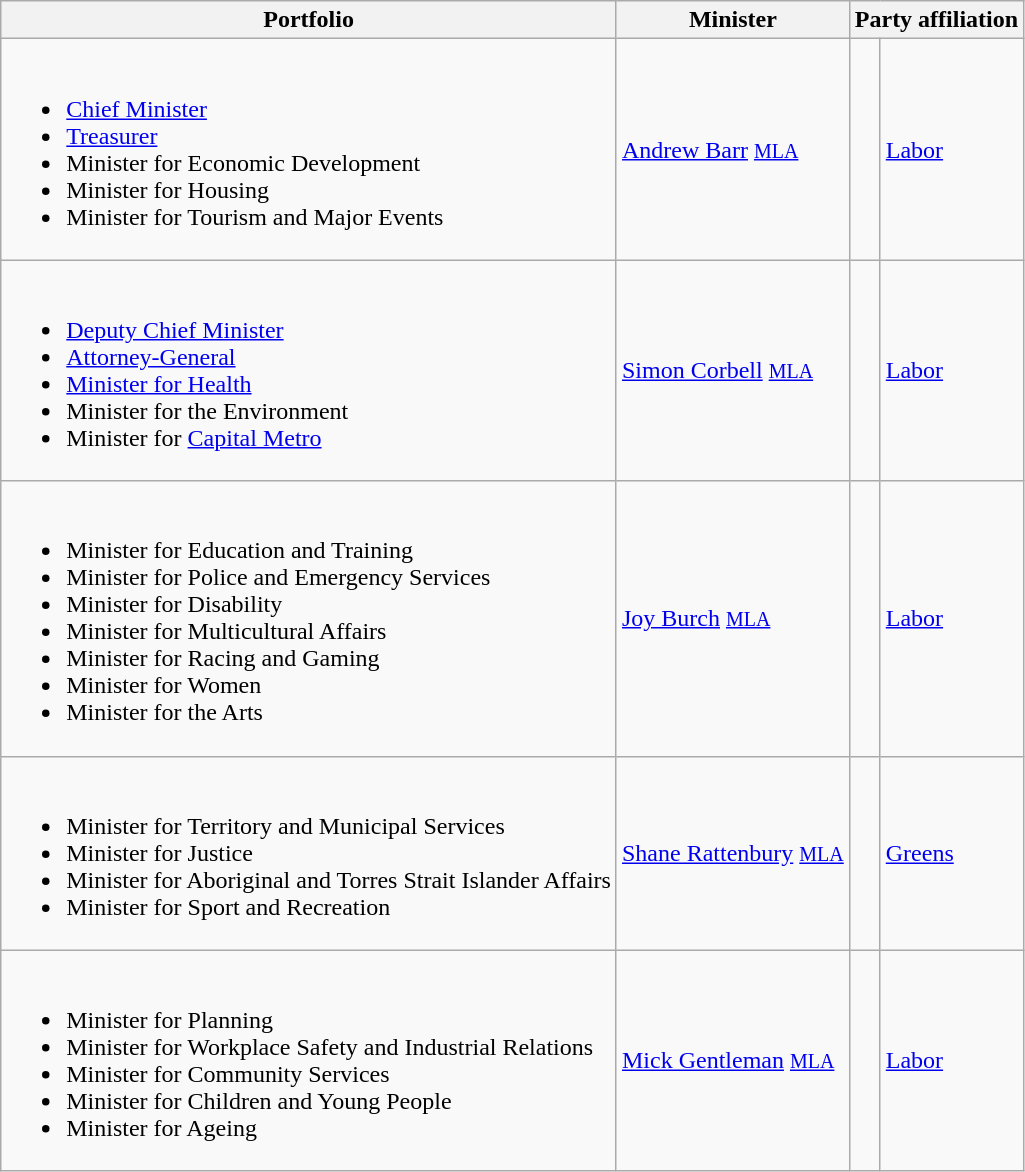<table class="wikitable">
<tr>
<th>Portfolio</th>
<th>Minister</th>
<th colspan=2>Party affiliation</th>
</tr>
<tr>
<td><br><ul><li><a href='#'>Chief Minister</a></li><li><a href='#'>Treasurer</a></li><li>Minister for Economic Development</li><li>Minister for Housing</li><li>Minister for Tourism and Major Events</li></ul></td>
<td><a href='#'>Andrew Barr</a> <small><a href='#'>MLA</a></small></td>
<td> </td>
<td><a href='#'>Labor</a></td>
</tr>
<tr>
<td><br><ul><li><a href='#'>Deputy Chief Minister</a></li><li><a href='#'>Attorney-General</a></li><li><a href='#'>Minister for Health</a></li><li>Minister for the Environment</li><li>Minister for <a href='#'>Capital Metro</a></li></ul></td>
<td><a href='#'>Simon Corbell</a> <small><a href='#'>MLA</a></small></td>
<td> </td>
<td><a href='#'>Labor</a></td>
</tr>
<tr>
<td><br><ul><li>Minister for Education and Training</li><li>Minister for Police and Emergency Services</li><li>Minister for Disability</li><li>Minister for Multicultural Affairs</li><li>Minister for Racing and Gaming</li><li>Minister for Women</li><li>Minister for the Arts</li></ul></td>
<td><a href='#'>Joy Burch</a> <small><a href='#'>MLA</a></small></td>
<td> </td>
<td><a href='#'>Labor</a></td>
</tr>
<tr>
<td><br><ul><li>Minister for Territory and Municipal Services</li><li>Minister for Justice</li><li>Minister for Aboriginal and Torres Strait Islander Affairs</li><li>Minister for Sport and Recreation</li></ul></td>
<td><a href='#'>Shane Rattenbury</a> <small><a href='#'>MLA</a></small></td>
<td> </td>
<td><a href='#'>Greens</a></td>
</tr>
<tr>
<td><br><ul><li>Minister for Planning</li><li>Minister for Workplace Safety and Industrial Relations</li><li>Minister for Community Services</li><li>Minister for Children and Young People</li><li>Minister for Ageing</li></ul></td>
<td><a href='#'>Mick Gentleman</a> <small><a href='#'>MLA</a></small></td>
<td> </td>
<td><a href='#'>Labor</a></td>
</tr>
</table>
